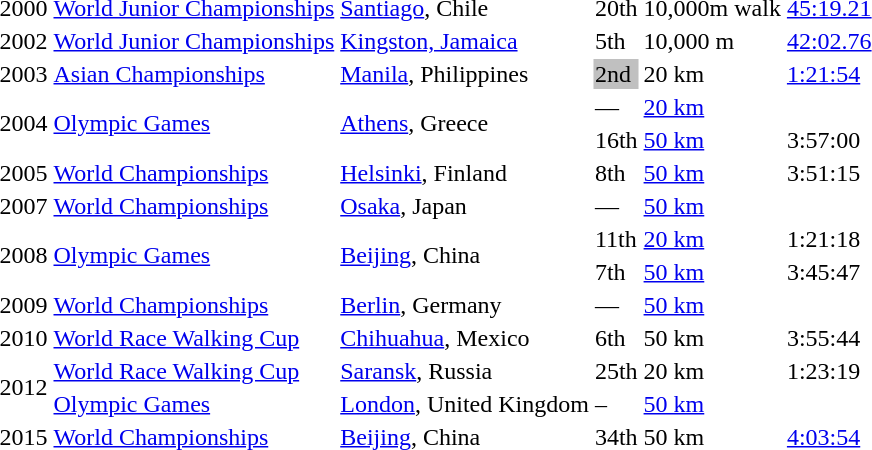<table>
<tr>
<td>2000</td>
<td><a href='#'>World Junior Championships</a></td>
<td><a href='#'>Santiago</a>, Chile</td>
<td>20th</td>
<td>10,000m walk</td>
<td><a href='#'>45:19.21</a></td>
</tr>
<tr>
<td>2002</td>
<td><a href='#'>World Junior Championships</a></td>
<td><a href='#'>Kingston, Jamaica</a></td>
<td>5th</td>
<td>10,000 m</td>
<td><a href='#'>42:02.76</a></td>
</tr>
<tr>
<td>2003</td>
<td><a href='#'>Asian Championships</a></td>
<td><a href='#'>Manila</a>, Philippines</td>
<td bgcolor=silver>2nd</td>
<td>20 km</td>
<td><a href='#'>1:21:54</a></td>
</tr>
<tr>
<td rowspan=2>2004</td>
<td rowspan=2><a href='#'>Olympic Games</a></td>
<td rowspan=2><a href='#'>Athens</a>, Greece</td>
<td>—</td>
<td><a href='#'>20 km</a></td>
<td></td>
</tr>
<tr>
<td>16th</td>
<td><a href='#'>50 km</a></td>
<td>3:57:00</td>
</tr>
<tr>
<td>2005</td>
<td><a href='#'>World Championships</a></td>
<td><a href='#'>Helsinki</a>, Finland</td>
<td>8th</td>
<td><a href='#'>50 km</a></td>
<td>3:51:15</td>
</tr>
<tr>
<td>2007</td>
<td><a href='#'>World Championships</a></td>
<td><a href='#'>Osaka</a>, Japan</td>
<td>—</td>
<td><a href='#'>50 km</a></td>
<td></td>
</tr>
<tr>
<td rowspan=2>2008</td>
<td rowspan=2><a href='#'>Olympic Games</a></td>
<td rowspan=2><a href='#'>Beijing</a>, China</td>
<td>11th</td>
<td><a href='#'>20 km</a></td>
<td>1:21:18</td>
</tr>
<tr>
<td>7th</td>
<td><a href='#'>50 km</a></td>
<td>3:45:47</td>
</tr>
<tr>
<td>2009</td>
<td><a href='#'>World Championships</a></td>
<td><a href='#'>Berlin</a>, Germany</td>
<td>—</td>
<td><a href='#'>50 km</a></td>
<td></td>
</tr>
<tr>
<td>2010</td>
<td><a href='#'>World Race Walking Cup</a></td>
<td><a href='#'>Chihuahua</a>, Mexico</td>
<td>6th</td>
<td>50 km</td>
<td>3:55:44</td>
</tr>
<tr>
<td rowspan=2>2012</td>
<td><a href='#'>World Race Walking Cup</a></td>
<td><a href='#'>Saransk</a>, Russia</td>
<td>25th</td>
<td>20 km</td>
<td>1:23:19</td>
</tr>
<tr>
<td><a href='#'>Olympic Games</a></td>
<td><a href='#'>London</a>, United Kingdom</td>
<td>–</td>
<td><a href='#'>50 km</a></td>
<td></td>
</tr>
<tr>
<td>2015</td>
<td><a href='#'>World Championships</a></td>
<td><a href='#'>Beijing</a>, China</td>
<td>34th</td>
<td>50 km</td>
<td><a href='#'>4:03:54</a></td>
</tr>
</table>
